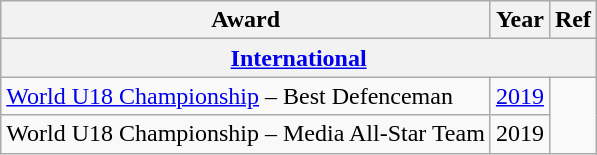<table class="wikitable">
<tr>
<th>Award</th>
<th>Year</th>
<th>Ref</th>
</tr>
<tr>
<th colspan="3"><a href='#'>International</a></th>
</tr>
<tr>
<td><a href='#'>World U18 Championship</a> – Best Defenceman</td>
<td><a href='#'>2019</a></td>
<td rowspan="2"></td>
</tr>
<tr>
<td>World U18 Championship – Media All-Star Team</td>
<td>2019</td>
</tr>
</table>
